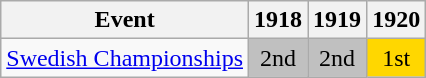<table class="wikitable">
<tr>
<th>Event</th>
<th>1918</th>
<th>1919</th>
<th>1920</th>
</tr>
<tr>
<td><a href='#'>Swedish Championships</a></td>
<td align="center" bgcolor="silver">2nd</td>
<td align="center" bgcolor="silver">2nd</td>
<td align="center" bgcolor="gold">1st</td>
</tr>
</table>
